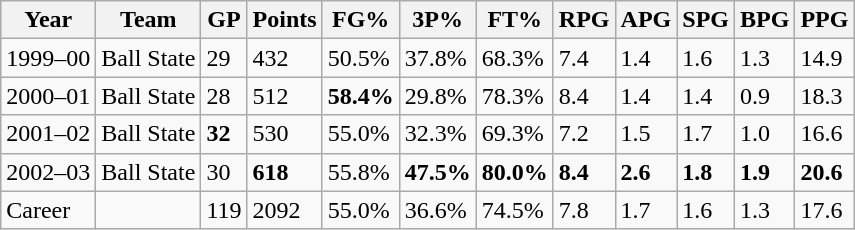<table class="wikitable">
<tr>
<th>Year</th>
<th>Team</th>
<th>GP</th>
<th>Points</th>
<th>FG%</th>
<th>3P%</th>
<th>FT%</th>
<th>RPG</th>
<th>APG</th>
<th>SPG</th>
<th>BPG</th>
<th>PPG</th>
</tr>
<tr>
<td>1999–00</td>
<td>Ball State</td>
<td>29</td>
<td>432</td>
<td>50.5%</td>
<td>37.8%</td>
<td>68.3%</td>
<td>7.4</td>
<td>1.4</td>
<td>1.6</td>
<td>1.3</td>
<td>14.9</td>
</tr>
<tr>
<td>2000–01</td>
<td>Ball State</td>
<td>28</td>
<td>512</td>
<td><strong>58.4%</strong></td>
<td>29.8%</td>
<td>78.3%</td>
<td>8.4</td>
<td>1.4</td>
<td>1.4</td>
<td>0.9</td>
<td>18.3</td>
</tr>
<tr>
<td>2001–02</td>
<td>Ball State</td>
<td><strong>32</strong></td>
<td>530</td>
<td>55.0%</td>
<td>32.3%</td>
<td>69.3%</td>
<td>7.2</td>
<td>1.5</td>
<td>1.7</td>
<td>1.0</td>
<td>16.6</td>
</tr>
<tr>
<td>2002–03</td>
<td>Ball State</td>
<td>30</td>
<td><strong>618</strong></td>
<td>55.8%</td>
<td><strong>47.5%</strong></td>
<td><strong>80.0%</strong></td>
<td><strong>8.4</strong></td>
<td><strong>2.6</strong></td>
<td><strong>1.8</strong></td>
<td><strong>1.9</strong></td>
<td><strong>20.6</strong></td>
</tr>
<tr>
<td>Career</td>
<td></td>
<td>119</td>
<td>2092</td>
<td>55.0%</td>
<td>36.6%</td>
<td>74.5%</td>
<td>7.8</td>
<td>1.7</td>
<td>1.6</td>
<td>1.3</td>
<td>17.6</td>
</tr>
</table>
